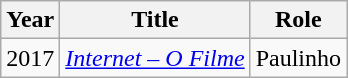<table class="wikitable">
<tr>
<th>Year</th>
<th>Title</th>
<th>Role</th>
</tr>
<tr>
<td>2017</td>
<td><em><a href='#'>Internet – O Filme</a></em></td>
<td>Paulinho</td>
</tr>
</table>
